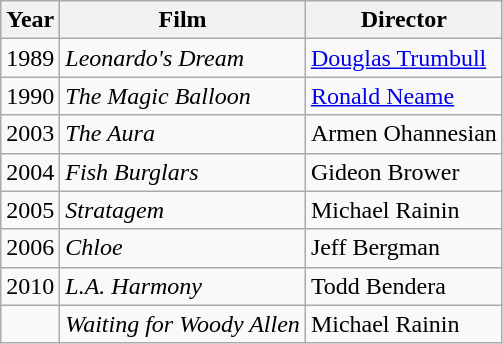<table class="wikitable">
<tr>
<th>Year</th>
<th>Film</th>
<th>Director</th>
</tr>
<tr>
<td>1989</td>
<td><em>Leonardo's Dream</em></td>
<td><a href='#'>Douglas Trumbull</a></td>
</tr>
<tr>
<td>1990</td>
<td><em>The Magic Balloon</em></td>
<td><a href='#'>Ronald Neame</a></td>
</tr>
<tr>
<td>2003</td>
<td><em>The Aura</em></td>
<td>Armen Ohannesian</td>
</tr>
<tr>
<td>2004</td>
<td><em>Fish Burglars</em></td>
<td>Gideon Brower</td>
</tr>
<tr>
<td>2005</td>
<td><em>Stratagem</em></td>
<td>Michael Rainin</td>
</tr>
<tr>
<td>2006</td>
<td><em>Chloe</em></td>
<td>Jeff Bergman</td>
</tr>
<tr>
<td>2010</td>
<td><em>L.A. Harmony</em></td>
<td>Todd Bendera</td>
</tr>
<tr>
<td></td>
<td><em>Waiting for Woody Allen</em></td>
<td>Michael Rainin</td>
</tr>
</table>
